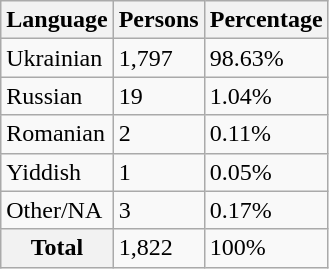<table class="wikitable sortable">
<tr>
<th>Language</th>
<th>Persons</th>
<th>Percentage</th>
</tr>
<tr>
<td>Ukrainian</td>
<td>1,797</td>
<td>98.63%</td>
</tr>
<tr>
<td>Russian</td>
<td>19</td>
<td>1.04%</td>
</tr>
<tr>
<td>Romanian</td>
<td>2</td>
<td>0.11%</td>
</tr>
<tr>
<td>Yiddish</td>
<td>1</td>
<td>0.05%</td>
</tr>
<tr>
<td>Other/NA</td>
<td>3</td>
<td>0.17%</td>
</tr>
<tr class="sortbottom">
<th>Total</th>
<td>1,822</td>
<td>100%</td>
</tr>
</table>
